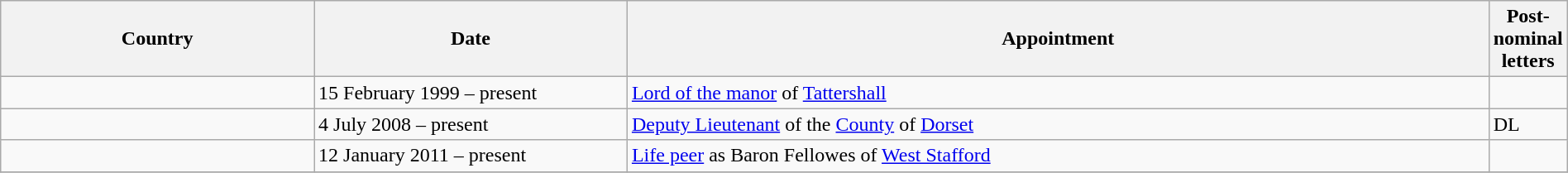<table class="wikitable" style="width:100%;">
<tr>
<th style="width:20%;">Country</th>
<th style="width:20%;">Date</th>
<th style="width:55%;">Appointment</th>
<th style="width:5%;">Post-nominal letters</th>
</tr>
<tr>
<td></td>
<td>15 February 1999 – present</td>
<td><a href='#'>Lord of the manor</a> of <a href='#'>Tattershall</a></td>
<td></td>
</tr>
<tr>
<td></td>
<td>4 July 2008 – present</td>
<td><a href='#'>Deputy Lieutenant</a> of the <a href='#'>County</a> of <a href='#'>Dorset</a></td>
<td>DL</td>
</tr>
<tr>
<td></td>
<td>12 January 2011 – present</td>
<td><a href='#'>Life peer</a> as Baron Fellowes of <a href='#'>West Stafford</a></td>
<td></td>
</tr>
<tr>
</tr>
</table>
